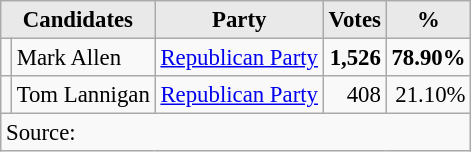<table class=wikitable style="font-size:95%; text-align:right;">
<tr>
<th style="background-color:#E9E9E9" align=center colspan=2>Candidates</th>
<th style="background-color:#E9E9E9" align=center>Party</th>
<th style="background-color:#E9E9E9" align=center>Votes</th>
<th style="background-color:#E9E9E9" align=center>%</th>
</tr>
<tr>
<td></td>
<td align=left>Mark Allen</td>
<td align=center><a href='#'>Republican Party</a></td>
<td><strong>1,526</strong></td>
<td><strong>78.90%</strong></td>
</tr>
<tr>
<td></td>
<td align=left>Tom Lannigan</td>
<td align=center><a href='#'>Republican Party</a></td>
<td>408</td>
<td>21.10%</td>
</tr>
<tr>
<td align="left" colspan=6>Source:</td>
</tr>
</table>
